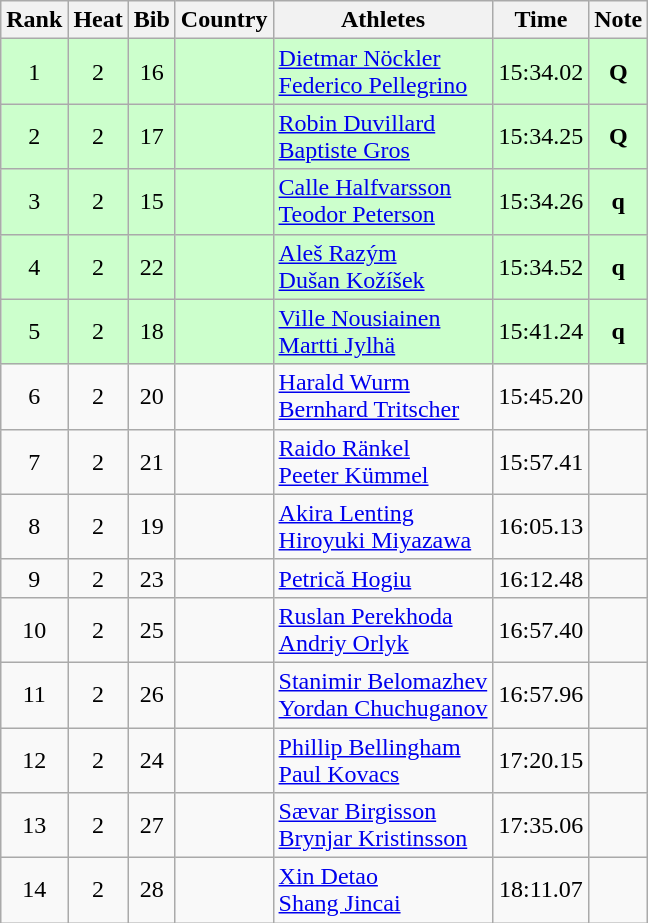<table class="wikitable sortable" style="text-align:center">
<tr>
<th>Rank</th>
<th>Heat</th>
<th>Bib</th>
<th>Country</th>
<th>Athletes</th>
<th>Time</th>
<th>Note</th>
</tr>
<tr bgcolor=ccffcc>
<td>1</td>
<td>2</td>
<td>16</td>
<td align=left></td>
<td align=left><a href='#'>Dietmar Nöckler</a><br><a href='#'>Federico Pellegrino</a></td>
<td>15:34.02</td>
<td><strong>Q</strong></td>
</tr>
<tr bgcolor=ccffcc>
<td>2</td>
<td>2</td>
<td>17</td>
<td align=left></td>
<td align=left><a href='#'>Robin Duvillard</a><br><a href='#'>Baptiste Gros</a></td>
<td>15:34.25</td>
<td><strong>Q</strong></td>
</tr>
<tr bgcolor=ccffcc>
<td>3</td>
<td>2</td>
<td>15</td>
<td align=left></td>
<td align=left><a href='#'>Calle Halfvarsson</a><br><a href='#'>Teodor Peterson</a></td>
<td>15:34.26</td>
<td><strong>q</strong></td>
</tr>
<tr bgcolor=ccffcc>
<td>4</td>
<td>2</td>
<td>22</td>
<td align=left></td>
<td align=left><a href='#'>Aleš Razým</a><br><a href='#'>Dušan Kožíšek</a></td>
<td>15:34.52</td>
<td><strong>q</strong></td>
</tr>
<tr bgcolor=ccffcc>
<td>5</td>
<td>2</td>
<td>18</td>
<td align=left></td>
<td align=left><a href='#'>Ville Nousiainen</a><br><a href='#'>Martti Jylhä</a></td>
<td>15:41.24</td>
<td><strong>q</strong></td>
</tr>
<tr>
<td>6</td>
<td>2</td>
<td>20</td>
<td align=left></td>
<td align=left><a href='#'>Harald Wurm</a><br><a href='#'>Bernhard Tritscher</a></td>
<td>15:45.20</td>
<td></td>
</tr>
<tr>
<td>7</td>
<td>2</td>
<td>21</td>
<td align=left></td>
<td align=left><a href='#'>Raido Ränkel</a><br><a href='#'>Peeter Kümmel</a></td>
<td>15:57.41</td>
<td></td>
</tr>
<tr>
<td>8</td>
<td>2</td>
<td>19</td>
<td align=left></td>
<td align=left><a href='#'>Akira Lenting</a><br><a href='#'>Hiroyuki Miyazawa</a></td>
<td>16:05.13</td>
<td></td>
</tr>
<tr>
<td>9</td>
<td>2</td>
<td>23</td>
<td align=left></td>
<td align=left><a href='#'>Petrică Hogiu</a><br></td>
<td>16:12.48</td>
<td></td>
</tr>
<tr>
<td>10</td>
<td>2</td>
<td>25</td>
<td align=left></td>
<td align=left><a href='#'>Ruslan Perekhoda</a><br><a href='#'>Andriy Orlyk</a></td>
<td>16:57.40</td>
<td></td>
</tr>
<tr>
<td>11</td>
<td>2</td>
<td>26</td>
<td align=left></td>
<td align=left><a href='#'>Stanimir Belomazhev</a><br><a href='#'>Yordan Chuchuganov</a></td>
<td>16:57.96</td>
<td></td>
</tr>
<tr>
<td>12</td>
<td>2</td>
<td>24</td>
<td align=left></td>
<td align=left><a href='#'>Phillip Bellingham</a><br><a href='#'>Paul Kovacs</a></td>
<td>17:20.15</td>
<td></td>
</tr>
<tr>
<td>13</td>
<td>2</td>
<td>27</td>
<td align=left></td>
<td align=left><a href='#'>Sævar Birgisson</a><br><a href='#'>Brynjar Kristinsson</a></td>
<td>17:35.06</td>
<td></td>
</tr>
<tr>
<td>14</td>
<td>2</td>
<td>28</td>
<td align=left></td>
<td align=left><a href='#'>Xin Detao</a><br><a href='#'>Shang Jincai</a></td>
<td>18:11.07</td>
<td></td>
</tr>
</table>
